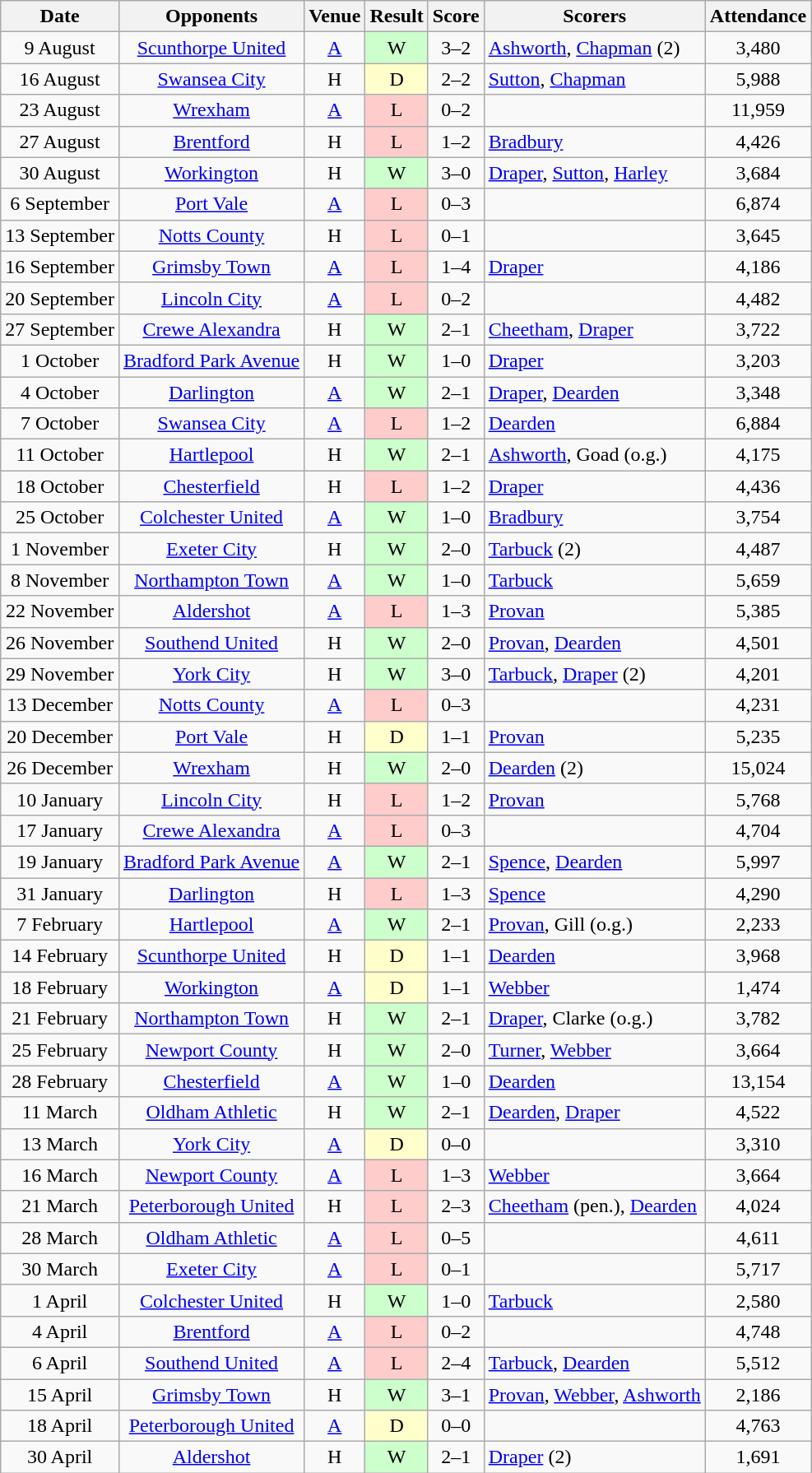<table class="wikitable" style="text-align:center">
<tr>
<th>Date</th>
<th>Opponents</th>
<th>Venue</th>
<th>Result</th>
<th>Score</th>
<th>Scorers</th>
<th>Attendance</th>
</tr>
<tr>
<td>9 August</td>
<td><a href='#'>Scunthorpe United</a></td>
<td><a href='#'>A</a></td>
<td style="background-color:#CCFFCC">W</td>
<td>3–2</td>
<td align="left"><a href='#'>Ashworth</a>, <a href='#'>Chapman</a> (2)</td>
<td>3,480</td>
</tr>
<tr>
<td>16 August</td>
<td><a href='#'>Swansea City</a></td>
<td>H</td>
<td style="background-color:#FFFFCC">D</td>
<td>2–2</td>
<td align="left"><a href='#'>Sutton</a>, <a href='#'>Chapman</a></td>
<td>5,988</td>
</tr>
<tr>
<td>23 August</td>
<td><a href='#'>Wrexham</a></td>
<td><a href='#'>A</a></td>
<td style="background-color:#FFCCCC">L</td>
<td>0–2</td>
<td align="left"></td>
<td>11,959</td>
</tr>
<tr>
<td>27 August</td>
<td><a href='#'>Brentford</a></td>
<td>H</td>
<td style="background-color:#FFCCCC">L</td>
<td>1–2</td>
<td align="left"><a href='#'>Bradbury</a></td>
<td>4,426</td>
</tr>
<tr>
<td>30 August</td>
<td><a href='#'>Workington</a></td>
<td>H</td>
<td style="background-color:#CCFFCC">W</td>
<td>3–0</td>
<td align="left"><a href='#'>Draper</a>, <a href='#'>Sutton</a>, <a href='#'>Harley</a></td>
<td>3,684</td>
</tr>
<tr>
<td>6 September</td>
<td><a href='#'>Port Vale</a></td>
<td><a href='#'>A</a></td>
<td style="background-color:#FFCCCC">L</td>
<td>0–3</td>
<td align="left"></td>
<td>6,874</td>
</tr>
<tr>
<td>13 September</td>
<td><a href='#'>Notts County</a></td>
<td>H</td>
<td style="background-color:#FFCCCC">L</td>
<td>0–1</td>
<td align="left"></td>
<td>3,645</td>
</tr>
<tr>
<td>16 September</td>
<td><a href='#'>Grimsby Town</a></td>
<td><a href='#'>A</a></td>
<td style="background-color:#FFCCCC">L</td>
<td>1–4</td>
<td align="left"><a href='#'>Draper</a></td>
<td>4,186</td>
</tr>
<tr>
<td>20 September</td>
<td><a href='#'>Lincoln City</a></td>
<td><a href='#'>A</a></td>
<td style="background-color:#FFCCCC">L</td>
<td>0–2</td>
<td align="left"></td>
<td>4,482</td>
</tr>
<tr>
<td>27 September</td>
<td><a href='#'>Crewe Alexandra</a></td>
<td>H</td>
<td style="background-color:#CCFFCC">W</td>
<td>2–1</td>
<td align="left"><a href='#'>Cheetham</a>, <a href='#'>Draper</a></td>
<td>3,722</td>
</tr>
<tr>
<td>1 October</td>
<td><a href='#'>Bradford Park Avenue</a></td>
<td>H</td>
<td style="background-color:#CCFFCC">W</td>
<td>1–0</td>
<td align="left"><a href='#'>Draper</a></td>
<td>3,203</td>
</tr>
<tr>
<td>4 October</td>
<td><a href='#'>Darlington</a></td>
<td><a href='#'>A</a></td>
<td style="background-color:#CCFFCC">W</td>
<td>2–1</td>
<td align="left"><a href='#'>Draper</a>, <a href='#'>Dearden</a></td>
<td>3,348</td>
</tr>
<tr>
<td>7 October</td>
<td><a href='#'>Swansea City</a></td>
<td><a href='#'>A</a></td>
<td style="background-color:#FFCCCC">L</td>
<td>1–2</td>
<td align="left"><a href='#'>Dearden</a></td>
<td>6,884</td>
</tr>
<tr>
<td>11 October</td>
<td><a href='#'>Hartlepool</a></td>
<td>H</td>
<td style="background-color:#CCFFCC">W</td>
<td>2–1</td>
<td align="left"><a href='#'>Ashworth</a>, Goad (o.g.)</td>
<td>4,175</td>
</tr>
<tr>
<td>18 October</td>
<td><a href='#'>Chesterfield</a></td>
<td>H</td>
<td style="background-color:#FFCCCC">L</td>
<td>1–2</td>
<td align="left"><a href='#'>Draper</a></td>
<td>4,436</td>
</tr>
<tr>
<td>25 October</td>
<td><a href='#'>Colchester United</a></td>
<td><a href='#'>A</a></td>
<td style="background-color:#CCFFCC">W</td>
<td>1–0</td>
<td align="left"><a href='#'>Bradbury</a></td>
<td>3,754</td>
</tr>
<tr>
<td>1 November</td>
<td><a href='#'>Exeter City</a></td>
<td>H</td>
<td style="background-color:#CCFFCC">W</td>
<td>2–0</td>
<td align="left"><a href='#'>Tarbuck</a> (2)</td>
<td>4,487</td>
</tr>
<tr>
<td>8 November</td>
<td><a href='#'>Northampton Town</a></td>
<td><a href='#'>A</a></td>
<td style="background-color:#CCFFCC">W</td>
<td>1–0</td>
<td align="left"><a href='#'>Tarbuck</a></td>
<td>5,659</td>
</tr>
<tr>
<td>22 November</td>
<td><a href='#'>Aldershot</a></td>
<td><a href='#'>A</a></td>
<td style="background-color:#FFCCCC">L</td>
<td>1–3</td>
<td align="left"><a href='#'>Provan</a></td>
<td>5,385</td>
</tr>
<tr>
<td>26 November</td>
<td><a href='#'>Southend United</a></td>
<td>H</td>
<td style="background-color:#CCFFCC">W</td>
<td>2–0</td>
<td align="left"><a href='#'>Provan</a>, <a href='#'>Dearden</a></td>
<td>4,501</td>
</tr>
<tr>
<td>29 November</td>
<td><a href='#'>York City</a></td>
<td>H</td>
<td style="background-color:#CCFFCC">W</td>
<td>3–0</td>
<td align="left"><a href='#'>Tarbuck</a>, <a href='#'>Draper</a> (2)</td>
<td>4,201</td>
</tr>
<tr>
<td>13 December</td>
<td><a href='#'>Notts County</a></td>
<td><a href='#'>A</a></td>
<td style="background-color:#FFCCCC">L</td>
<td>0–3</td>
<td align="left"></td>
<td>4,231</td>
</tr>
<tr>
<td>20 December</td>
<td><a href='#'>Port Vale</a></td>
<td>H</td>
<td style="background-color:#FFFFCC">D</td>
<td>1–1</td>
<td align="left"><a href='#'>Provan</a></td>
<td>5,235</td>
</tr>
<tr>
<td>26 December</td>
<td><a href='#'>Wrexham</a></td>
<td>H</td>
<td style="background-color:#CCFFCC">W</td>
<td>2–0</td>
<td align="left"><a href='#'>Dearden</a> (2)</td>
<td>15,024</td>
</tr>
<tr>
<td>10 January</td>
<td><a href='#'>Lincoln City</a></td>
<td>H</td>
<td style="background-color:#FFCCCC">L</td>
<td>1–2</td>
<td align="left"><a href='#'>Provan</a></td>
<td>5,768</td>
</tr>
<tr>
<td>17 January</td>
<td><a href='#'>Crewe Alexandra</a></td>
<td><a href='#'>A</a></td>
<td style="background-color:#FFCCCC">L</td>
<td>0–3</td>
<td align="left"></td>
<td>4,704</td>
</tr>
<tr>
<td>19 January</td>
<td><a href='#'>Bradford Park Avenue</a></td>
<td><a href='#'>A</a></td>
<td style="background-color:#CCFFCC">W</td>
<td>2–1</td>
<td align="left"><a href='#'>Spence</a>, <a href='#'>Dearden</a></td>
<td>5,997</td>
</tr>
<tr>
<td>31 January</td>
<td><a href='#'>Darlington</a></td>
<td>H</td>
<td style="background-color:#FFCCCC">L</td>
<td>1–3</td>
<td align="left"><a href='#'>Spence</a></td>
<td>4,290</td>
</tr>
<tr>
<td>7 February</td>
<td><a href='#'>Hartlepool</a></td>
<td><a href='#'>A</a></td>
<td style="background-color:#CCFFCC">W</td>
<td>2–1</td>
<td align="left"><a href='#'>Provan</a>, Gill (o.g.)</td>
<td>2,233</td>
</tr>
<tr>
<td>14 February</td>
<td><a href='#'>Scunthorpe United</a></td>
<td>H</td>
<td style="background-color:#FFFFCC">D</td>
<td>1–1</td>
<td align="left"><a href='#'>Dearden</a></td>
<td>3,968</td>
</tr>
<tr>
<td>18 February</td>
<td><a href='#'>Workington</a></td>
<td><a href='#'>A</a></td>
<td style="background-color:#FFFFCC">D</td>
<td>1–1</td>
<td align="left"><a href='#'>Webber</a></td>
<td>1,474</td>
</tr>
<tr>
<td>21 February</td>
<td><a href='#'>Northampton Town</a></td>
<td>H</td>
<td style="background-color:#CCFFCC">W</td>
<td>2–1</td>
<td align="left"><a href='#'>Draper</a>, Clarke (o.g.)</td>
<td>3,782</td>
</tr>
<tr>
<td>25 February</td>
<td><a href='#'>Newport County</a></td>
<td>H</td>
<td style="background-color:#CCFFCC">W</td>
<td>2–0</td>
<td align="left"><a href='#'>Turner</a>, <a href='#'>Webber</a></td>
<td>3,664</td>
</tr>
<tr>
<td>28 February</td>
<td><a href='#'>Chesterfield</a></td>
<td><a href='#'>A</a></td>
<td style="background-color:#CCFFCC">W</td>
<td>1–0</td>
<td align="left"><a href='#'>Dearden</a></td>
<td>13,154</td>
</tr>
<tr>
<td>11 March</td>
<td><a href='#'>Oldham Athletic</a></td>
<td>H</td>
<td style="background-color:#CCFFCC">W</td>
<td>2–1</td>
<td align="left"><a href='#'>Dearden</a>, <a href='#'>Draper</a></td>
<td>4,522</td>
</tr>
<tr>
<td>13 March</td>
<td><a href='#'>York City</a></td>
<td><a href='#'>A</a></td>
<td style="background-color:#FFFFCC">D</td>
<td>0–0</td>
<td align="left"></td>
<td>3,310</td>
</tr>
<tr>
<td>16 March</td>
<td><a href='#'>Newport County</a></td>
<td><a href='#'>A</a></td>
<td style="background-color:#FFCCCC">L</td>
<td>1–3</td>
<td align="left"><a href='#'>Webber</a></td>
<td>3,664</td>
</tr>
<tr>
<td>21 March</td>
<td><a href='#'>Peterborough United</a></td>
<td>H</td>
<td style="background-color:#FFCCCC">L</td>
<td>2–3</td>
<td align="left"><a href='#'>Cheetham</a> (pen.), <a href='#'>Dearden</a></td>
<td>4,024</td>
</tr>
<tr>
<td>28 March</td>
<td><a href='#'>Oldham Athletic</a></td>
<td><a href='#'>A</a></td>
<td style="background-color:#FFCCCC">L</td>
<td>0–5</td>
<td align="left"></td>
<td>4,611</td>
</tr>
<tr>
<td>30 March</td>
<td><a href='#'>Exeter City</a></td>
<td><a href='#'>A</a></td>
<td style="background-color:#FFCCCC">L</td>
<td>0–1</td>
<td align="left"></td>
<td>5,717</td>
</tr>
<tr>
<td>1 April</td>
<td><a href='#'>Colchester United</a></td>
<td>H</td>
<td style="background-color:#CCFFCC">W</td>
<td>1–0</td>
<td align="left"><a href='#'>Tarbuck</a></td>
<td>2,580</td>
</tr>
<tr>
<td>4 April</td>
<td><a href='#'>Brentford</a></td>
<td><a href='#'>A</a></td>
<td style="background-color:#FFCCCC">L</td>
<td>0–2</td>
<td align="left"></td>
<td>4,748</td>
</tr>
<tr>
<td>6 April</td>
<td><a href='#'>Southend United</a></td>
<td><a href='#'>A</a></td>
<td style="background-color:#FFCCCC">L</td>
<td>2–4</td>
<td align="left"><a href='#'>Tarbuck</a>, <a href='#'>Dearden</a></td>
<td>5,512</td>
</tr>
<tr>
<td>15 April</td>
<td><a href='#'>Grimsby Town</a></td>
<td>H</td>
<td style="background-color:#CCFFCC">W</td>
<td>3–1</td>
<td align="left"><a href='#'>Provan</a>, <a href='#'>Webber</a>, <a href='#'>Ashworth</a></td>
<td>2,186</td>
</tr>
<tr>
<td>18 April</td>
<td><a href='#'>Peterborough United</a></td>
<td><a href='#'>A</a></td>
<td style="background-color:#FFFFCC">D</td>
<td>0–0</td>
<td align="left"></td>
<td>4,763</td>
</tr>
<tr>
<td>30 April</td>
<td><a href='#'>Aldershot</a></td>
<td>H</td>
<td style="background-color:#CCFFCC">W</td>
<td>2–1</td>
<td align="left"><a href='#'>Draper</a> (2)</td>
<td>1,691</td>
</tr>
</table>
